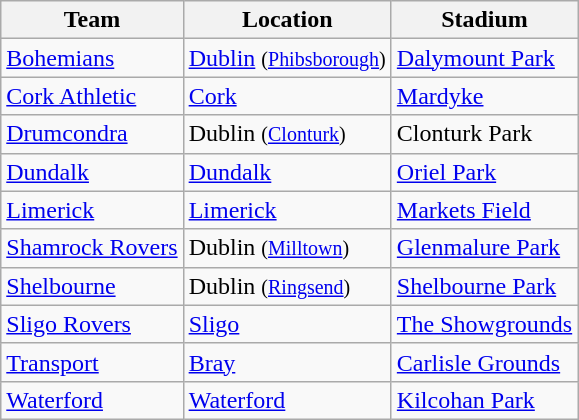<table class="wikitable sortable">
<tr>
<th>Team</th>
<th>Location</th>
<th>Stadium</th>
</tr>
<tr>
<td><a href='#'>Bohemians</a></td>
<td><a href='#'>Dublin</a> <small>(<a href='#'>Phibsborough</a>)</small></td>
<td><a href='#'>Dalymount Park</a></td>
</tr>
<tr>
<td><a href='#'>Cork Athletic</a></td>
<td><a href='#'>Cork</a></td>
<td><a href='#'>Mardyke</a></td>
</tr>
<tr>
<td><a href='#'>Drumcondra</a></td>
<td>Dublin <small>(<a href='#'>Clonturk</a>)</small></td>
<td>Clonturk Park</td>
</tr>
<tr>
<td><a href='#'>Dundalk</a></td>
<td><a href='#'>Dundalk</a></td>
<td><a href='#'>Oriel Park</a></td>
</tr>
<tr>
<td><a href='#'>Limerick</a></td>
<td><a href='#'>Limerick</a></td>
<td><a href='#'>Markets Field</a></td>
</tr>
<tr>
<td><a href='#'>Shamrock Rovers</a></td>
<td>Dublin <small>(<a href='#'>Milltown</a>)</small></td>
<td><a href='#'>Glenmalure Park</a></td>
</tr>
<tr>
<td><a href='#'>Shelbourne</a></td>
<td>Dublin <small>(<a href='#'>Ringsend</a>)</small></td>
<td><a href='#'>Shelbourne Park</a></td>
</tr>
<tr>
<td><a href='#'>Sligo Rovers</a></td>
<td><a href='#'>Sligo</a></td>
<td><a href='#'>The Showgrounds</a></td>
</tr>
<tr>
<td><a href='#'>Transport</a></td>
<td><a href='#'>Bray</a></td>
<td><a href='#'>Carlisle Grounds</a></td>
</tr>
<tr>
<td><a href='#'>Waterford</a></td>
<td><a href='#'>Waterford</a></td>
<td><a href='#'>Kilcohan Park</a></td>
</tr>
</table>
